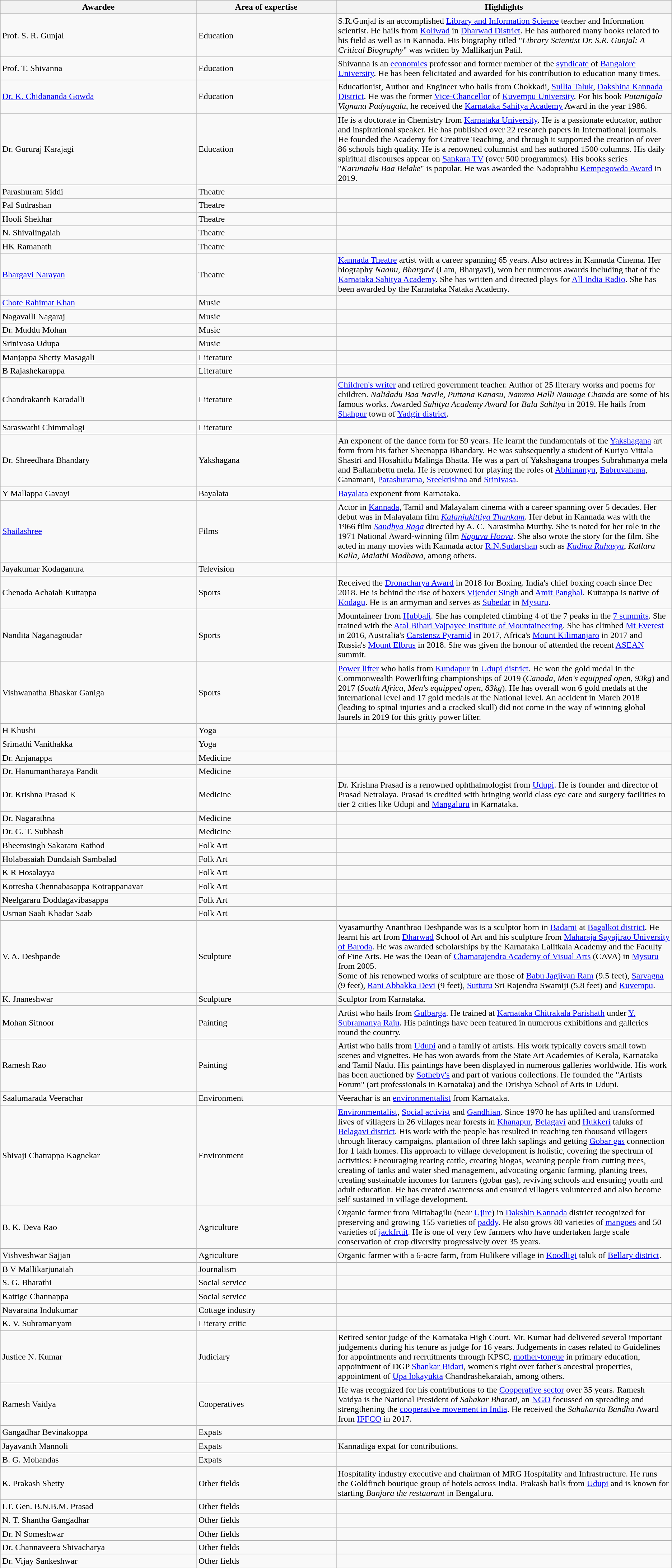<table class="wikitable sortable">
<tr>
<th style = "width: 30px;">Awardee</th>
<th style = "width: 20px;">Area of expertise</th>
<th style = "width: 50%;">Highlights</th>
</tr>
<tr>
<td>Prof. S. R. Gunjal</td>
<td>Education</td>
<td>S.R.Gunjal is an accomplished <a href='#'>Library and Information Science</a> teacher and Information scientist. He hails from <a href='#'>Koliwad</a> in <a href='#'>Dharwad District</a>. He has authored many books related to his field as well as in Kannada. His biography titled "<em>Library Scientist Dr. S.R. Gunjal: A Critical Biography</em>" was written by Mallikarjun Patil.</td>
</tr>
<tr>
<td>Prof. T. Shivanna</td>
<td>Education</td>
<td>Shivanna is an <a href='#'>economics</a> professor and former member of the <a href='#'>syndicate</a> of <a href='#'>Bangalore University</a>. He has been felicitated and awarded for his contribution to education many times.</td>
</tr>
<tr>
<td><a href='#'>Dr. K. Chidananda Gowda</a></td>
<td>Education</td>
<td>Educationist, Author and Engineer who hails from Chokkadi, <a href='#'>Sullia Taluk</a>, <a href='#'>Dakshina Kannada District</a>. He was the former <a href='#'>Vice-Chancellor</a> of <a href='#'>Kuvempu University</a>. For his book <em>Putanigala Vignana Padyagalu</em>, he received the <a href='#'>Karnataka Sahitya Academy</a> Award in the year 1986.</td>
</tr>
<tr>
<td>Dr. Gururaj Karajagi</td>
<td>Education</td>
<td>He is a doctorate in Chemistry from <a href='#'>Karnataka University</a>. He is a passionate educator, author and inspirational speaker. He has published over 22 research papers in International journals. He founded the Academy for Creative Teaching, and through it supported the creation of over 86 schools high quality. He is a renowned columnist and has authored 1500 columns. His daily spiritual discourses appear on <a href='#'>Sankara TV</a> (over 500 programmes). His books series "<em>Karunaalu Baa Belake</em>" is popular. He was awarded the Nadaprabhu <a href='#'>Kempegowda Award</a> in 2019.</td>
</tr>
<tr>
<td>Parashuram Siddi</td>
<td>Theatre</td>
<td></td>
</tr>
<tr>
<td>Pal Sudrashan</td>
<td>Theatre</td>
<td></td>
</tr>
<tr>
<td>Hooli Shekhar</td>
<td>Theatre</td>
<td></td>
</tr>
<tr>
<td>N. Shivalingaiah</td>
<td>Theatre</td>
<td></td>
</tr>
<tr>
<td>HK Ramanath</td>
<td>Theatre</td>
<td></td>
</tr>
<tr>
<td><a href='#'>Bhargavi Narayan</a></td>
<td>Theatre</td>
<td><a href='#'>Kannada Theatre</a> artist with a career spanning 65 years. Also actress in Kannada Cinema. Her biography <em>Naanu, Bhargavi</em> (I am, Bhargavi), won her numerous awards including that of the <a href='#'>Karnataka Sahitya Academy</a>. She has written and directed plays for <a href='#'>All India Radio</a>. She has been awarded by the Karnataka Nataka Academy.</td>
</tr>
<tr>
<td><a href='#'>Chote Rahimat Khan</a></td>
<td>Music</td>
<td></td>
</tr>
<tr>
<td>Nagavalli Nagaraj</td>
<td>Music</td>
<td></td>
</tr>
<tr>
<td>Dr. Muddu Mohan</td>
<td>Music</td>
<td></td>
</tr>
<tr>
<td>Srinivasa Udupa</td>
<td>Music</td>
<td></td>
</tr>
<tr>
<td>Manjappa Shetty Masagali</td>
<td>Literature</td>
<td></td>
</tr>
<tr>
<td>B Rajashekarappa</td>
<td>Literature</td>
<td></td>
</tr>
<tr>
<td>Chandrakanth Karadalli</td>
<td>Literature</td>
<td><a href='#'>Children's writer</a> and retired government teacher. Author of 25 literary works and poems for children. <em>Nalidadu Baa Navile</em>, <em>Puttana Kanasu</em>, <em>Namma Halli Namage Chanda</em> are some of his famous works. Awarded <em>Sahitya Academy Award</em> for <em>Bala Sahitya</em> in 2019. He hails from <a href='#'>Shahpur</a> town of <a href='#'>Yadgir district</a>.</td>
</tr>
<tr>
<td>Saraswathi Chimmalagi</td>
<td>Literature</td>
<td></td>
</tr>
<tr>
<td>Dr. Shreedhara Bhandary</td>
<td>Yakshagana</td>
<td>An exponent of the dance form for 59 years. He learnt the fundamentals of the <a href='#'>Yakshagana</a> art form from his father Sheenappa Bhandary. He was subsequently a student of Kuriya Vittala Shastri and Hosahitlu Malinga Bhatta. He was a part of Yakshagana troupes Subrahmanya mela and Ballambettu mela. He is renowned for playing the roles of <a href='#'>Abhimanyu</a>, <a href='#'>Babruvahana</a>, Ganamani, <a href='#'>Parashurama</a>, <a href='#'>Sreekrishna</a> and <a href='#'>Srinivasa</a>.</td>
</tr>
<tr>
<td>Y Mallappa Gavayi</td>
<td>Bayalata</td>
<td><a href='#'>Bayalata</a> exponent from Karnataka.</td>
</tr>
<tr>
<td><a href='#'>Shailashree</a></td>
<td>Films</td>
<td>Actor in <a href='#'>Kannada</a>, Tamil and Malayalam cinema with a career spanning over 5 decades. Her debut was in Malayalam film <em><a href='#'>Kalanjukittiya Thankam</a></em>. Her debut in Kannada was with the 1966 film <em><a href='#'>Sandhya Raga</a></em> directed by A. C. Narasimha Murthy. She is noted for her role in the 1971 National Award-winning film <em><a href='#'>Naguva Hoovu</a></em>. She also wrote the story for the film. She acted in many movies with Kannada actor <a href='#'>R.N.Sudarshan</a> such as <em><a href='#'>Kadina Rahasya</a></em>, <em>Kallara Kalla</em>, <em>Malathi Madhava</em>, among others.</td>
</tr>
<tr>
<td>Jayakumar Kodaganura</td>
<td>Television</td>
<td></td>
</tr>
<tr>
<td>Chenada Achaiah Kuttappa</td>
<td>Sports</td>
<td>Received the <a href='#'>Dronacharya Award</a> in 2018 for Boxing. India's chief boxing coach since Dec 2018. He is behind the rise of boxers <a href='#'>Vijender Singh</a> and <a href='#'>Amit Panghal</a>. Kuttappa is native of <a href='#'>Kodagu</a>. He is an armyman and serves as <a href='#'>Subedar</a> in <a href='#'>Mysuru</a>.</td>
</tr>
<tr>
<td>Nandita Naganagoudar</td>
<td>Sports</td>
<td>Mountaineer from <a href='#'>Hubbali</a>. She has completed climbing 4 of the 7 peaks in the <a href='#'>7 summits</a>. She trained with the <a href='#'>Atal Bihari Vajpayee Institute of Mountaineering</a>. She has climbed <a href='#'>Mt Everest</a> in 2016, Australia's <a href='#'>Carstensz Pyramid</a> in 2017, Africa's <a href='#'>Mount Kilimanjaro</a> in 2017 and Russia's <a href='#'>Mount Elbrus</a> in 2018. She was given the honour of attended the recent <a href='#'>ASEAN</a> summit.</td>
</tr>
<tr>
<td>Vishwanatha Bhaskar Ganiga</td>
<td>Sports</td>
<td><a href='#'>Power lifter</a> who hails from <a href='#'>Kundapur</a> in <a href='#'>Udupi district</a>. He won the gold medal in the Commonwealth Powerlifting championships of 2019 (<em>Canada, Men's equipped open, 93kg</em>) and 2017 (<em>South Africa, Men's equipped open, 83kg</em>). He has overall won 6 gold medals at the international level and 17 gold medals at the National level. An accident in March 2018 (leading to spinal injuries and a cracked skull) did not come in the way of winning global laurels in 2019 for this gritty power lifter.</td>
</tr>
<tr>
<td>H Khushi</td>
<td>Yoga</td>
<td></td>
</tr>
<tr>
<td>Srimathi Vanithakka</td>
<td>Yoga</td>
<td></td>
</tr>
<tr>
<td>Dr. Anjanappa</td>
<td>Medicine</td>
<td></td>
</tr>
<tr>
<td>Dr. Hanumantharaya Pandit</td>
<td>Medicine</td>
<td></td>
</tr>
<tr>
<td>Dr. Krishna Prasad K</td>
<td>Medicine</td>
<td>Dr. Krishna Prasad is a renowned ophthalmologist from <a href='#'>Udupi</a>. He is founder and director of Prasad Netralaya. Prasad is credited with bringing world class eye care and surgery facilities to tier 2 cities like Udupi and <a href='#'>Mangaluru</a> in Karnataka.</td>
</tr>
<tr>
<td>Dr. Nagarathna</td>
<td>Medicine</td>
<td></td>
</tr>
<tr>
<td>Dr. G. T. Subhash</td>
<td>Medicine</td>
<td></td>
</tr>
<tr>
<td>Bheemsingh Sakaram Rathod</td>
<td>Folk Art</td>
<td></td>
</tr>
<tr>
<td>Holabasaiah Dundaiah Sambalad</td>
<td>Folk Art</td>
<td></td>
</tr>
<tr>
<td>K R Hosalayya</td>
<td>Folk Art</td>
<td></td>
</tr>
<tr>
<td>Kotresha Chennabasappa Kotrappanavar</td>
<td>Folk Art</td>
<td></td>
</tr>
<tr>
<td>Neelgararu Doddagavibasappa</td>
<td>Folk Art</td>
<td></td>
</tr>
<tr>
<td>Usman Saab Khadar Saab</td>
<td>Folk Art</td>
<td></td>
</tr>
<tr>
<td>V. A. Deshpande</td>
<td>Sculpture</td>
<td>Vyasamurthy Ananthrao Deshpande was is a sculptor born in <a href='#'>Badami</a> at <a href='#'>Bagalkot district</a>.  He learnt his art from <a href='#'>Dharwad</a> School of Art and his sculpture from <a href='#'>Maharaja Sayajirao University of Baroda</a>. He was awarded scholarships by the Karnataka Lalitkala Academy and the Faculty of Fine Arts. He was the Dean of <a href='#'>Chamarajendra Academy of Visual Arts</a> (CAVA) in <a href='#'>Mysuru</a> from 2005.<br>Some of his renowned works of sculpture are those of <a href='#'>Babu Jagjivan Ram</a> (9.5 feet), <a href='#'>Sarvagna</a> (9 feet), <a href='#'>Rani Abbakka Devi</a> (9 feet), <a href='#'>Sutturu</a> Sri Rajendra Swamiji (5.8 feet) and <a href='#'>Kuvempu</a>.</td>
</tr>
<tr>
<td>K. Jnaneshwar</td>
<td>Sculpture</td>
<td>Sculptor from Karnataka.</td>
</tr>
<tr>
<td>Mohan Sitnoor</td>
<td>Painting</td>
<td>Artist who hails from <a href='#'>Gulbarga</a>. He trained at <a href='#'>Karnataka Chitrakala Parishath</a> under <a href='#'>Y. Subramanya Raju</a>. His paintings have been featured in numerous exhibitions and galleries round the country.</td>
</tr>
<tr>
<td>Ramesh Rao</td>
<td>Painting</td>
<td>Artist who hails from <a href='#'>Udupi</a> and a family of artists.  His work typically covers small town scenes and vignettes. He has won awards from the State Art Academies of Kerala, Karnataka and Tamil Nadu. His paintings have been displayed in numerous galleries worldwide. His work has been auctioned by <a href='#'>Sotheby's</a> and part of various collections. He founded the "Artists Forum" (art professionals in Karnataka) and the Drishya School of Arts in Udupi.</td>
</tr>
<tr>
<td>Saalumarada Veerachar</td>
<td>Environment</td>
<td>Veerachar is an <a href='#'>environmentalist</a> from Karnataka.</td>
</tr>
<tr>
<td>Shivaji Chatrappa Kagnekar</td>
<td>Environment</td>
<td><a href='#'>Environmentalist</a>, <a href='#'>Social activist</a> and <a href='#'>Gandhian</a>. Since 1970 he has uplifted and transformed lives of villagers in 26 villages near forests in <a href='#'>Khanapur</a>, <a href='#'>Belagavi</a> and <a href='#'>Hukkeri</a> taluks of <a href='#'>Belagavi district</a>. His work with the people has resulted in reaching ten thousand villagers through literacy campaigns, plantation of three lakh saplings and getting <a href='#'>Gobar gas</a> connection for 1 lakh homes. His approach to village development is holistic, covering the spectrum of activities: Encouraging rearing cattle, creating biogas, weaning people from cutting trees, creating of tanks and water shed management, advocating organic farming, planting trees, creating sustainable incomes for farmers (gobar gas), reviving schools and ensuring youth and adult education. He has created awareness and ensured villagers volunteered and also become self sustained in village development.</td>
</tr>
<tr>
<td>B. K. Deva Rao</td>
<td>Agriculture</td>
<td>Organic farmer from Mittabagilu (near <a href='#'>Ujire</a>) in <a href='#'>Dakshin Kannada</a> district recognized for preserving and growing 155 varieties of <a href='#'>paddy</a>.  He also grows 80 varieties of <a href='#'>mangoes</a> and 50 varieties of <a href='#'>jackfruit</a>. He is one of very few farmers who have undertaken large scale conservation of crop diversity progressively over 35 years.</td>
</tr>
<tr>
<td>Vishveshwar Sajjan</td>
<td>Agriculture</td>
<td>Organic farmer with a 6-acre farm, from Hulikere village in <a href='#'>Koodligi</a> taluk of <a href='#'>Bellary district</a>.</td>
</tr>
<tr>
<td>B V Mallikarjunaiah</td>
<td>Journalism</td>
<td></td>
</tr>
<tr>
<td>S. G. Bharathi</td>
<td>Social service</td>
<td></td>
</tr>
<tr>
<td>Kattige Channappa</td>
<td>Social service</td>
<td></td>
</tr>
<tr>
<td>Navaratna Indukumar</td>
<td>Cottage industry</td>
<td></td>
</tr>
<tr>
<td>K. V. Subramanyam</td>
<td>Literary critic</td>
<td></td>
</tr>
<tr>
<td>Justice N. Kumar</td>
<td>Judiciary</td>
<td>Retired senior judge of the Karnataka High Court. Mr. Kumar had delivered several important judgements during his tenure as judge for 16 years. Judgements in cases related to Guidelines for appointments and recruitments through KPSC, <a href='#'>mother-tongue</a> in primary education, appointment of DGP <a href='#'>Shankar Bidari</a>, women's right over father's ancestral properties, appointment of <a href='#'>Upa lokayukta</a> Chandrashekaraiah, among others.</td>
</tr>
<tr>
<td>Ramesh Vaidya</td>
<td>Cooperatives</td>
<td>He was recognized for his contributions to the  <a href='#'>Cooperative sector</a> over 35 years. Ramesh Vaidya is the National President of <em>Sahakar Bharati</em>, an <a href='#'>NGO</a> focussed on spreading and strengthening the <a href='#'>cooperative movement in India</a>. He received the <em>Sahakarita Bandhu</em> Award from <a href='#'>IFFCO</a> in 2017.</td>
</tr>
<tr>
<td>Gangadhar Bevinakoppa</td>
<td>Expats</td>
<td></td>
</tr>
<tr>
<td>Jayavanth Mannoli</td>
<td>Expats</td>
<td>Kannadiga expat for contributions.</td>
</tr>
<tr>
<td>B. G. Mohandas</td>
<td>Expats</td>
<td></td>
</tr>
<tr>
<td>K. Prakash Shetty</td>
<td>Other fields</td>
<td>Hospitality industry executive and chairman of MRG Hospitality and Infrastructure. He runs the Goldfinch boutique group of hotels across India. Prakash hails from <a href='#'>Udupi</a> and is known for starting <em>Banjara the restaurant</em> in Bengaluru.</td>
</tr>
<tr>
<td>LT. Gen. B.N.B.M. Prasad</td>
<td>Other fields</td>
<td></td>
</tr>
<tr>
<td>N. T. Shantha Gangadhar</td>
<td>Other fields</td>
<td></td>
</tr>
<tr>
<td>Dr. N Someshwar</td>
<td>Other fields</td>
<td></td>
</tr>
<tr>
<td>Dr. Channaveera Shivacharya</td>
<td>Other fields</td>
<td></td>
</tr>
<tr>
<td>Dr. Vijay Sankeshwar</td>
<td>Other fields</td>
<td></td>
</tr>
<tr>
</tr>
</table>
